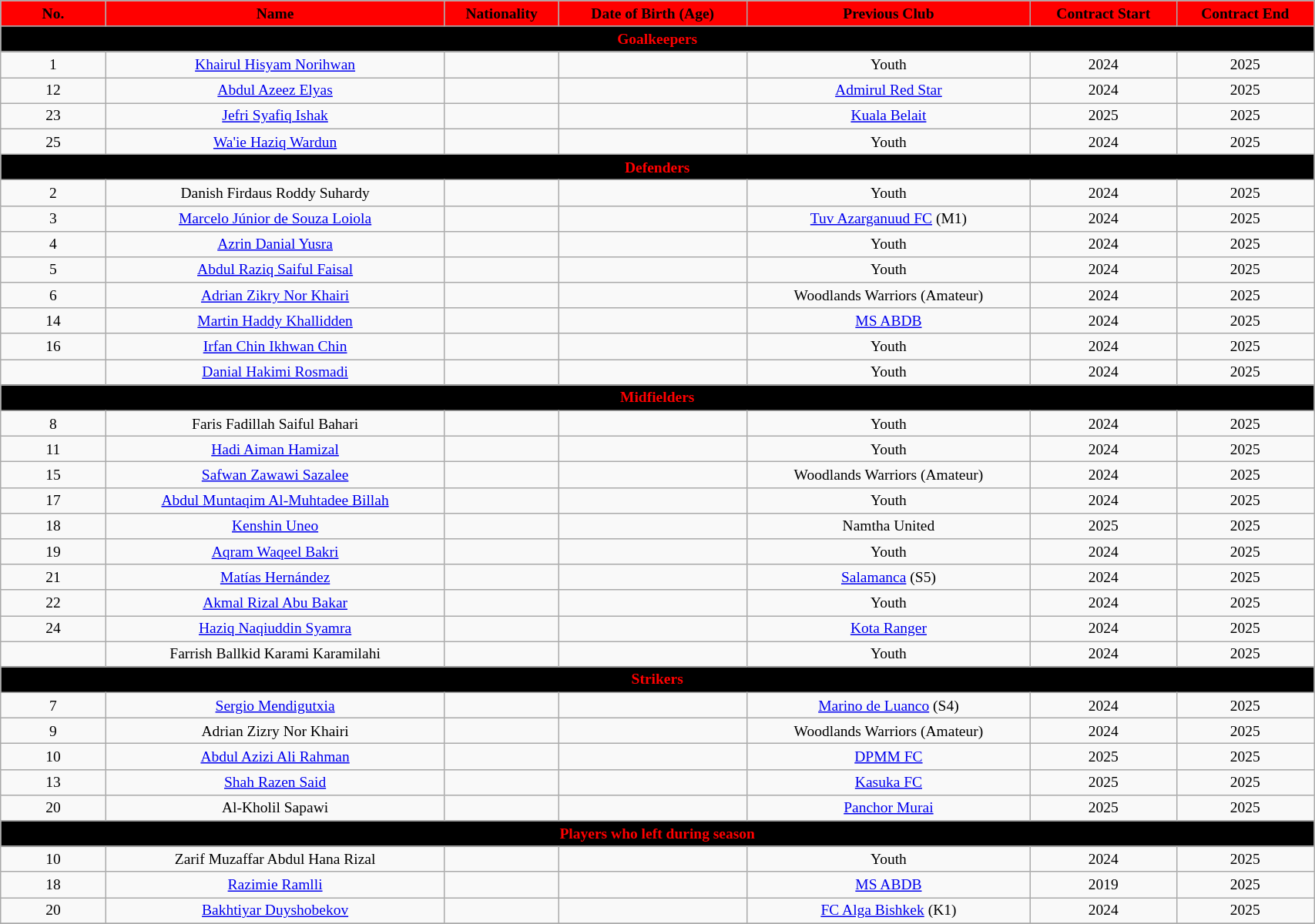<table class="wikitable" style="text-align:center; font-size:13px; width:90%;">
<tr>
<th style="background:red; color:black; text-align:center; width:8%">No.</th>
<th style="background:red; color:black; text-align:center;">Name</th>
<th style="background:red; color:black; text-align:center;">Nationality</th>
<th style="background:red; color:black; text-align:center;">Date of Birth (Age)</th>
<th style="background:red; color:black; text-align:center;">Previous Club</th>
<th style="background:red; color:black; text-align:center;">Contract Start</th>
<th style="background:red; color:black; text-align:center;">Contract End</th>
</tr>
<tr>
<th colspan="8" style="background:black; color:red; text-align:center">Goalkeepers</th>
</tr>
<tr>
<td>1</td>
<td><a href='#'>Khairul Hisyam Norihwan</a></td>
<td></td>
<td></td>
<td>Youth</td>
<td>2024</td>
<td>2025</td>
</tr>
<tr>
<td>12</td>
<td><a href='#'>Abdul Azeez Elyas</a></td>
<td></td>
<td></td>
<td> <a href='#'>Admirul Red Star</a></td>
<td>2024</td>
<td>2025</td>
</tr>
<tr>
<td>23</td>
<td><a href='#'>Jefri Syafiq Ishak</a></td>
<td></td>
<td></td>
<td> <a href='#'>Kuala Belait</a></td>
<td>2025</td>
<td>2025</td>
</tr>
<tr>
<td>25</td>
<td><a href='#'>Wa'ie Haziq Wardun</a></td>
<td></td>
<td></td>
<td>Youth</td>
<td>2024</td>
<td>2025</td>
</tr>
<tr>
<th colspan="8" style="background:black; color:red; text-align:center">Defenders</th>
</tr>
<tr>
<td>2</td>
<td>Danish Firdaus Roddy Suhardy</td>
<td></td>
<td></td>
<td>Youth</td>
<td>2024</td>
<td>2025</td>
</tr>
<tr>
<td>3</td>
<td><a href='#'>Marcelo Júnior de Souza Loiola</a></td>
<td></td>
<td></td>
<td> <a href='#'>Tuv Azarganuud FC</a> (M1)</td>
<td>2024</td>
<td>2025</td>
</tr>
<tr>
<td>4</td>
<td><a href='#'>Azrin Danial Yusra</a></td>
<td></td>
<td></td>
<td>Youth</td>
<td>2024</td>
<td>2025</td>
</tr>
<tr>
<td>5</td>
<td><a href='#'>Abdul Raziq Saiful Faisal</a></td>
<td></td>
<td></td>
<td>Youth</td>
<td>2024</td>
<td>2025</td>
</tr>
<tr>
<td>6</td>
<td><a href='#'>Adrian Zikry Nor Khairi</a></td>
<td></td>
<td></td>
<td> Woodlands Warriors (Amateur)</td>
<td>2024</td>
<td>2025</td>
</tr>
<tr>
<td>14</td>
<td><a href='#'>Martin Haddy Khallidden</a></td>
<td></td>
<td></td>
<td> <a href='#'>MS ABDB</a></td>
<td>2024</td>
<td>2025</td>
</tr>
<tr>
<td>16</td>
<td><a href='#'>Irfan Chin Ikhwan Chin</a></td>
<td></td>
<td></td>
<td>Youth</td>
<td>2024</td>
<td>2025</td>
</tr>
<tr>
<td></td>
<td><a href='#'>Danial Hakimi Rosmadi</a></td>
<td></td>
<td></td>
<td>Youth</td>
<td>2024</td>
<td>2025</td>
</tr>
<tr>
<th colspan="8" style="background:black; color:red; text-align:center">Midfielders</th>
</tr>
<tr>
<td>8</td>
<td>Faris Fadillah Saiful Bahari</td>
<td></td>
<td></td>
<td>Youth</td>
<td>2024</td>
<td>2025</td>
</tr>
<tr>
<td>11</td>
<td><a href='#'>Hadi Aiman Hamizal</a></td>
<td></td>
<td></td>
<td>Youth</td>
<td>2024</td>
<td>2025</td>
</tr>
<tr>
<td>15</td>
<td><a href='#'>Safwan Zawawi Sazalee</a></td>
<td></td>
<td></td>
<td> Woodlands Warriors (Amateur)</td>
<td>2024</td>
<td>2025</td>
</tr>
<tr>
<td>17</td>
<td><a href='#'>Abdul Muntaqim Al-Muhtadee Billah</a></td>
<td></td>
<td></td>
<td>Youth</td>
<td>2024</td>
<td>2025</td>
</tr>
<tr>
<td>18</td>
<td><a href='#'>Kenshin Uneo</a></td>
<td></td>
<td></td>
<td> Namtha United</td>
<td>2025</td>
<td>2025</td>
</tr>
<tr>
<td>19</td>
<td><a href='#'>Aqram Waqeel Bakri</a></td>
<td></td>
<td></td>
<td>Youth</td>
<td>2024</td>
<td>2025</td>
</tr>
<tr>
<td>21</td>
<td><a href='#'>Matías Hernández</a></td>
<td></td>
<td></td>
<td> <a href='#'>Salamanca</a> (S5)</td>
<td>2024</td>
<td>2025</td>
</tr>
<tr>
<td>22</td>
<td><a href='#'>Akmal Rizal Abu Bakar</a></td>
<td></td>
<td></td>
<td>Youth</td>
<td>2024</td>
<td>2025</td>
</tr>
<tr>
<td>24</td>
<td><a href='#'>Haziq Naqiuddin Syamra</a></td>
<td></td>
<td></td>
<td> <a href='#'>Kota Ranger</a></td>
<td>2024</td>
<td>2025</td>
</tr>
<tr>
<td></td>
<td>Farrish Ballkid Karami Karamilahi</td>
<td></td>
<td></td>
<td>Youth</td>
<td>2024</td>
<td>2025</td>
</tr>
<tr>
<th colspan="8" style="background:black; color:red; text-align:center">Strikers</th>
</tr>
<tr>
<td>7</td>
<td><a href='#'>Sergio Mendigutxia</a></td>
<td></td>
<td></td>
<td> <a href='#'>Marino de Luanco</a> (S4)</td>
<td>2024</td>
<td>2025</td>
</tr>
<tr>
<td>9</td>
<td>Adrian Zizry Nor Khairi</td>
<td></td>
<td></td>
<td> Woodlands Warriors (Amateur)</td>
<td>2024</td>
<td>2025</td>
</tr>
<tr>
<td>10</td>
<td><a href='#'>Abdul Azizi Ali Rahman</a></td>
<td></td>
<td></td>
<td> <a href='#'>DPMM FC</a></td>
<td>2025</td>
<td>2025</td>
</tr>
<tr>
<td>13</td>
<td><a href='#'>Shah Razen Said</a></td>
<td></td>
<td></td>
<td> <a href='#'>Kasuka FC</a></td>
<td>2025</td>
<td>2025</td>
</tr>
<tr>
<td>20</td>
<td>Al-Kholil Sapawi</td>
<td></td>
<td></td>
<td> <a href='#'>Panchor Murai</a></td>
<td>2025</td>
<td>2025</td>
</tr>
<tr>
<th colspan="8" style="background:black; color:red; text-align:center">Players who left during season</th>
</tr>
<tr>
<td>10</td>
<td>Zarif Muzaffar Abdul Hana Rizal</td>
<td></td>
<td></td>
<td>Youth</td>
<td>2024</td>
<td>2025</td>
</tr>
<tr>
<td>18</td>
<td><a href='#'>Razimie Ramlli</a></td>
<td></td>
<td></td>
<td> <a href='#'>MS ABDB</a></td>
<td>2019</td>
<td>2025</td>
</tr>
<tr>
<td>20</td>
<td><a href='#'>Bakhtiyar Duyshobekov</a></td>
<td></td>
<td></td>
<td> <a href='#'>FC Alga Bishkek</a> (K1)</td>
<td>2024</td>
<td>2025</td>
</tr>
<tr>
</tr>
</table>
